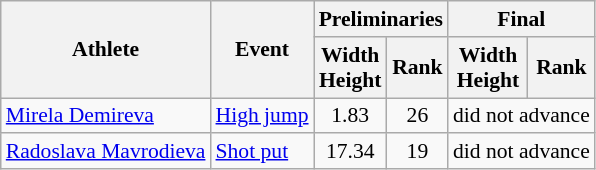<table class=wikitable style="font-size:90%;">
<tr>
<th rowspan="2">Athlete</th>
<th rowspan="2">Event</th>
<th colspan="2">Preliminaries</th>
<th colspan="2">Final</th>
</tr>
<tr>
<th>Width<br>Height</th>
<th>Rank</th>
<th>Width<br>Height</th>
<th>Rank</th>
</tr>
<tr style="border-top: single;">
<td><a href='#'>Mirela Demireva</a></td>
<td><a href='#'>High jump</a></td>
<td align=center>1.83</td>
<td align=center>26</td>
<td align=center colspan=2>did not advance</td>
</tr>
<tr style="border-top: single;">
<td><a href='#'>Radoslava Mavrodieva</a></td>
<td><a href='#'>Shot put</a></td>
<td align=center>17.34</td>
<td align=center>19</td>
<td align=center colspan=2>did not advance</td>
</tr>
</table>
